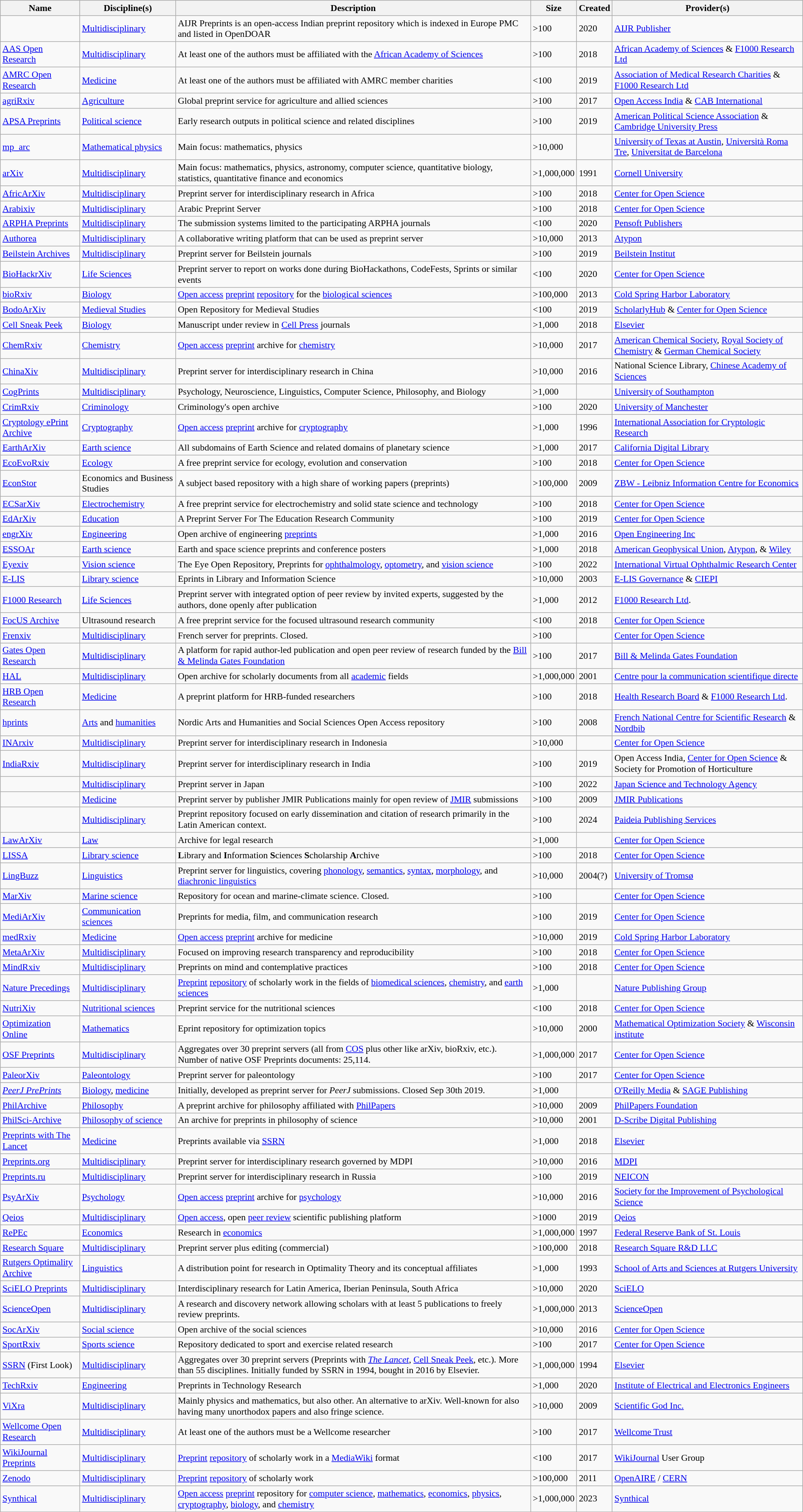<table class="wikitable sortable" style="font-size: 90%; width: 100%">
<tr>
<th>Name</th>
<th>Discipline(s)</th>
<th>Description</th>
<th>Size</th>
<th>Created</th>
<th>Provider(s)</th>
</tr>
<tr>
<td></td>
<td><a href='#'>Multidisciplinary</a></td>
<td>AIJR Preprints is an open-access Indian preprint repository which is indexed in Europe PMC and listed in OpenDOAR</td>
<td>>100</td>
<td>2020</td>
<td><a href='#'>AIJR Publisher</a></td>
</tr>
<tr>
<td><a href='#'>AAS Open Research</a></td>
<td><a href='#'>Multidisciplinary</a></td>
<td>At least one of the authors must be affiliated with the <a href='#'>African Academy of Sciences</a></td>
<td>>100</td>
<td>2018</td>
<td><a href='#'>African Academy of Sciences</a> & <a href='#'>F1000 Research Ltd</a></td>
</tr>
<tr>
<td><a href='#'>AMRC Open Research</a></td>
<td><a href='#'>Medicine</a></td>
<td>At least one of the authors must be affiliated with AMRC member charities</td>
<td><100</td>
<td>2019</td>
<td><a href='#'>Association of Medical Research Charities</a> & <a href='#'>F1000 Research Ltd</a></td>
</tr>
<tr>
<td><a href='#'>agriRxiv</a></td>
<td><a href='#'>Agriculture</a></td>
<td>Global preprint service for agriculture and allied sciences</td>
<td>>100</td>
<td>2017</td>
<td><a href='#'>Open Access India</a> & <a href='#'>CAB International</a></td>
</tr>
<tr>
<td><a href='#'>APSA Preprints</a></td>
<td><a href='#'>Political science</a></td>
<td>Early research outputs in political science and related disciplines</td>
<td>>100</td>
<td>2019</td>
<td><a href='#'>American Political Science Association</a> & <a href='#'>Cambridge University Press</a></td>
</tr>
<tr>
<td><a href='#'>mp_arc</a></td>
<td><a href='#'>Mathematical physics</a></td>
<td>Main focus: mathematics, physics</td>
<td>>10,000</td>
<td></td>
<td><a href='#'>University of Texas at Austin</a>, <a href='#'>Università Roma Tre</a>, <a href='#'>Universitat de Barcelona</a></td>
</tr>
<tr>
<td><a href='#'>arXiv</a></td>
<td><a href='#'>Multidisciplinary</a></td>
<td>Main focus: mathematics, physics, astronomy, computer science, quantitative biology, statistics, quantitative finance and economics</td>
<td>>1,000,000</td>
<td>1991</td>
<td><a href='#'>Cornell University</a></td>
</tr>
<tr>
<td><a href='#'>AfricArXiv</a></td>
<td><a href='#'>Multidisciplinary</a></td>
<td>Preprint server for interdisciplinary research in Africa</td>
<td>>100</td>
<td>2018</td>
<td><a href='#'>Center for Open Science</a></td>
</tr>
<tr>
<td><a href='#'>Arabixiv</a></td>
<td><a href='#'>Multidisciplinary</a></td>
<td>Arabic Preprint Server</td>
<td>>100</td>
<td>2018</td>
<td><a href='#'>Center for Open Science</a></td>
</tr>
<tr>
<td><a href='#'>ARPHA Preprints</a></td>
<td><a href='#'>Multidisciplinary</a></td>
<td>The submission systems limited to the participating ARPHA journals</td>
<td><100</td>
<td>2020</td>
<td><a href='#'>Pensoft Publishers</a></td>
</tr>
<tr>
<td><a href='#'>Authorea</a></td>
<td><a href='#'>Multidisciplinary</a></td>
<td>A collaborative writing platform that can be used as preprint server</td>
<td>>10,000</td>
<td>2013</td>
<td><a href='#'>Atypon</a></td>
</tr>
<tr>
<td><a href='#'>Beilstein Archives</a></td>
<td><a href='#'>Multidisciplinary</a></td>
<td>Preprint server for Beilstein journals</td>
<td>>100</td>
<td>2019</td>
<td><a href='#'>Beilstein Institut</a></td>
</tr>
<tr>
<td><a href='#'>BioHackrXiv</a></td>
<td><a href='#'>Life Sciences</a></td>
<td>Preprint server to report on works done during BioHackathons, CodeFests, Sprints or similar events</td>
<td><100</td>
<td>2020</td>
<td><a href='#'>Center for Open Science</a></td>
</tr>
<tr>
<td><a href='#'>bioRxiv</a></td>
<td><a href='#'>Biology</a></td>
<td><a href='#'>Open access</a> <a href='#'>preprint</a> <a href='#'>repository</a> for the <a href='#'>biological sciences</a></td>
<td>>100,000</td>
<td>2013</td>
<td><a href='#'>Cold Spring Harbor Laboratory</a></td>
</tr>
<tr>
<td><a href='#'>BodoArXiv</a></td>
<td><a href='#'>Medieval Studies</a></td>
<td>Open Repository for Medieval Studies</td>
<td><100</td>
<td>2019</td>
<td><a href='#'>ScholarlyHub</a> & <a href='#'>Center for Open Science</a></td>
</tr>
<tr>
<td><a href='#'>Cell Sneak Peek</a></td>
<td><a href='#'>Biology</a></td>
<td>Manuscript under review in <a href='#'>Cell Press</a> journals</td>
<td>>1,000</td>
<td>2018</td>
<td><a href='#'>Elsevier</a></td>
</tr>
<tr>
<td><a href='#'>ChemRxiv</a></td>
<td><a href='#'>Chemistry</a></td>
<td><a href='#'>Open access</a> <a href='#'>preprint</a> archive for <a href='#'>chemistry</a></td>
<td>>10,000</td>
<td>2017</td>
<td><a href='#'>American Chemical Society</a>, <a href='#'>Royal Society of Chemistry</a> & <a href='#'>German Chemical Society</a></td>
</tr>
<tr>
<td><a href='#'>ChinaXiv</a></td>
<td><a href='#'>Multidisciplinary</a></td>
<td>Preprint server for interdisciplinary research in China</td>
<td>>10,000</td>
<td>2016</td>
<td>National Science Library, <a href='#'>Chinese Academy of Sciences</a></td>
</tr>
<tr>
<td><a href='#'>CogPrints</a></td>
<td><a href='#'>Multidisciplinary</a></td>
<td>Psychology, Neuroscience, Linguistics, Computer Science, Philosophy, and Biology</td>
<td>>1,000</td>
<td></td>
<td><a href='#'>University of Southampton</a></td>
</tr>
<tr>
<td><a href='#'>CrimRxiv</a></td>
<td><a href='#'>Criminology</a></td>
<td>Criminology's open archive</td>
<td>>100</td>
<td>2020</td>
<td><a href='#'>University of Manchester</a></td>
</tr>
<tr>
<td><a href='#'>Cryptology ePrint Archive</a></td>
<td><a href='#'>Cryptography</a></td>
<td><a href='#'>Open access</a> <a href='#'>preprint</a> archive for <a href='#'>cryptography</a></td>
<td>>1,000</td>
<td>1996</td>
<td><a href='#'>International Association for Cryptologic Research</a></td>
</tr>
<tr>
<td><a href='#'>EarthArXiv</a></td>
<td><a href='#'>Earth science</a></td>
<td>All subdomains of Earth Science and related domains of planetary science</td>
<td>>1,000</td>
<td>2017</td>
<td><a href='#'>California Digital Library</a></td>
</tr>
<tr>
<td><a href='#'>EcoEvoRxiv</a></td>
<td><a href='#'>Ecology</a></td>
<td>A free preprint service for ecology, evolution and conservation</td>
<td>>100</td>
<td>2018</td>
<td><a href='#'>Center for Open Science</a></td>
</tr>
<tr>
<td><a href='#'>EconStor</a></td>
<td>Economics and Business Studies</td>
<td>A subject based repository with a high share of working papers (preprints)</td>
<td>>100,000</td>
<td>2009</td>
<td><a href='#'>ZBW - Leibniz Information Centre for Economics</a></td>
</tr>
<tr>
<td><a href='#'>ECSarXiv</a></td>
<td><a href='#'>Electrochemistry</a></td>
<td>A free preprint service for electrochemistry and solid state science and technology</td>
<td>>100</td>
<td>2018</td>
<td><a href='#'>Center for Open Science</a></td>
</tr>
<tr>
<td><a href='#'>EdArXiv</a></td>
<td><a href='#'>Education</a></td>
<td>A Preprint Server For The Education Research Community</td>
<td>>100</td>
<td>2019</td>
<td><a href='#'>Center for Open Science</a></td>
</tr>
<tr>
<td><a href='#'>engrXiv</a></td>
<td><a href='#'>Engineering</a></td>
<td>Open archive of engineering <a href='#'>preprints</a></td>
<td>>1,000</td>
<td>2016</td>
<td><a href='#'>Open Engineering Inc</a></td>
</tr>
<tr>
<td><a href='#'>ESSOAr</a></td>
<td><a href='#'>Earth science</a></td>
<td>Earth and space science preprints and conference posters</td>
<td>>1,000</td>
<td>2018</td>
<td><a href='#'>American Geophysical Union</a>, <a href='#'>Atypon</a>, & <a href='#'>Wiley</a></td>
</tr>
<tr>
<td><a href='#'>Eyexiv</a></td>
<td><a href='#'>Vision science</a></td>
<td>The Eye Open Repository, Preprints for <a href='#'>ophthalmology</a>, <a href='#'>optometry</a>, and <a href='#'>vision science</a></td>
<td>>100</td>
<td>2022</td>
<td><a href='#'>International Virtual Ophthalmic Research Center</a></td>
</tr>
<tr>
<td><a href='#'>E-LIS</a></td>
<td><a href='#'>Library science</a></td>
<td>Eprints in Library and Information Science</td>
<td>>10,000</td>
<td>2003</td>
<td><a href='#'>E-LIS Governance</a> & <a href='#'>CIEPI</a></td>
</tr>
<tr>
<td><a href='#'>F1000 Research</a></td>
<td><a href='#'>Life Sciences</a></td>
<td>Preprint server with integrated option of peer review by invited experts, suggested by the authors, done openly after publication</td>
<td>>1,000</td>
<td>2012</td>
<td><a href='#'>F1000 Research Ltd</a>.</td>
</tr>
<tr>
<td><a href='#'>FocUS Archive</a></td>
<td>Ultrasound research</td>
<td>A free preprint service for the focused ultrasound research community</td>
<td><100</td>
<td>2018</td>
<td><a href='#'>Center for Open Science</a></td>
</tr>
<tr>
<td><a href='#'>Frenxiv</a></td>
<td><a href='#'>Multidisciplinary</a></td>
<td>French server for preprints. Closed.</td>
<td>>100</td>
<td></td>
<td><a href='#'>Center for Open Science</a></td>
</tr>
<tr>
<td><a href='#'>Gates Open Research</a></td>
<td><a href='#'>Multidisciplinary</a></td>
<td>A platform for rapid author-led publication and open peer review of research funded by the <a href='#'>Bill & Melinda Gates Foundation</a></td>
<td>>100</td>
<td>2017</td>
<td><a href='#'>Bill & Melinda Gates Foundation</a></td>
</tr>
<tr>
<td><a href='#'>HAL</a></td>
<td><a href='#'>Multidisciplinary</a></td>
<td>Open archive for scholarly documents from all <a href='#'>academic</a> fields</td>
<td>>1,000,000</td>
<td>2001</td>
<td><a href='#'>Centre pour la communication scientifique directe</a></td>
</tr>
<tr>
<td><a href='#'>HRB Open Research</a></td>
<td><a href='#'>Medicine</a></td>
<td>A preprint platform for HRB-funded researchers</td>
<td>>100</td>
<td>2018</td>
<td><a href='#'>Health Research Board</a> & <a href='#'>F1000 Research Ltd</a>.</td>
</tr>
<tr>
<td><a href='#'>hprints</a></td>
<td><a href='#'>Arts</a> and <a href='#'>humanities</a></td>
<td>Nordic Arts and Humanities and Social Sciences Open Access repository</td>
<td>>100</td>
<td>2008</td>
<td><a href='#'>French National Centre for Scientific Research</a> & <a href='#'>Nordbib</a></td>
</tr>
<tr>
<td><a href='#'>INArxiv</a></td>
<td><a href='#'>Multidisciplinary</a></td>
<td>Preprint server for interdisciplinary research in Indonesia</td>
<td>>10,000</td>
<td></td>
<td><a href='#'>Center for Open Science</a></td>
</tr>
<tr>
<td><a href='#'>IndiaRxiv</a></td>
<td><a href='#'>Multidisciplinary</a></td>
<td>Preprint server for interdisciplinary research in India</td>
<td>>100</td>
<td>2019</td>
<td>Open Access India, <a href='#'>Center for Open Science</a> & Society for Promotion of Horticulture</td>
</tr>
<tr>
<td></td>
<td><a href='#'>Multidisciplinary</a></td>
<td>Preprint server in Japan</td>
<td>>100</td>
<td>2022</td>
<td><a href='#'>Japan Science and Technology Agency</a></td>
</tr>
<tr>
<td></td>
<td><a href='#'>Medicine</a></td>
<td>Preprint server by publisher JMIR Publications mainly for open review of <a href='#'>JMIR</a> submissions</td>
<td>>100</td>
<td>2009</td>
<td><a href='#'>JMIR Publications</a></td>
</tr>
<tr>
<td></td>
<td><a href='#'>Multidisciplinary</a></td>
<td>Preprint repository focused on early dissemination and citation of research primarily in the Latin American context.</td>
<td>>100</td>
<td>2024</td>
<td><a href='#'>Paideia Publishing Services</a></td>
</tr>
<tr>
<td><a href='#'>LawArXiv</a></td>
<td><a href='#'>Law</a></td>
<td>Archive for legal research</td>
<td>>1,000</td>
<td></td>
<td><a href='#'>Center for Open Science</a></td>
</tr>
<tr>
<td><a href='#'>LISSA</a></td>
<td><a href='#'>Library science</a></td>
<td><strong>L</strong>ibrary and <strong>I</strong>nformation <strong>S</strong>ciences <strong>S</strong>cholarship <strong>A</strong>rchive</td>
<td>>100</td>
<td>2018</td>
<td><a href='#'>Center for Open Science</a></td>
</tr>
<tr>
<td><a href='#'>LingBuzz</a></td>
<td><a href='#'>Linguistics</a></td>
<td>Preprint server for linguistics, covering <a href='#'>phonology</a>, <a href='#'>semantics</a>, <a href='#'>syntax</a>, <a href='#'>morphology</a>, and <a href='#'>diachronic linguistics</a></td>
<td>>10,000</td>
<td>2004(?)</td>
<td><a href='#'>University of Tromsø</a></td>
</tr>
<tr>
<td><a href='#'>MarXiv</a></td>
<td><a href='#'>Marine science</a></td>
<td>Repository for ocean and marine-climate science. Closed.</td>
<td>>100</td>
<td></td>
<td><a href='#'>Center for Open Science</a></td>
</tr>
<tr>
<td><a href='#'>MediArXiv</a></td>
<td><a href='#'>Communication sciences</a></td>
<td>Preprints for media, film, and communication research</td>
<td>>100</td>
<td>2019</td>
<td><a href='#'>Center for Open Science</a></td>
</tr>
<tr>
<td><a href='#'>medRxiv</a></td>
<td><a href='#'>Medicine</a></td>
<td><a href='#'>Open access</a> <a href='#'>preprint</a> archive for medicine</td>
<td>>10,000</td>
<td>2019</td>
<td><a href='#'>Cold Spring Harbor Laboratory</a></td>
</tr>
<tr>
<td><a href='#'>MetaArXiv</a></td>
<td><a href='#'>Multidisciplinary</a></td>
<td>Focused on improving research transparency and reproducibility</td>
<td>>100</td>
<td>2018</td>
<td><a href='#'>Center for Open Science</a></td>
</tr>
<tr>
<td><a href='#'>MindRxiv</a></td>
<td><a href='#'>Multidisciplinary</a></td>
<td>Preprints on mind and contemplative practices</td>
<td>>100</td>
<td>2018</td>
<td><a href='#'>Center for Open Science</a></td>
</tr>
<tr>
<td><a href='#'>Nature Precedings</a></td>
<td><a href='#'>Multidisciplinary</a></td>
<td><a href='#'>Preprint</a> <a href='#'>repository</a> of scholarly work in the fields of <a href='#'>biomedical sciences</a>, <a href='#'>chemistry</a>, and <a href='#'>earth sciences</a></td>
<td>>1,000</td>
<td></td>
<td><a href='#'>Nature Publishing Group</a></td>
</tr>
<tr>
<td><a href='#'>NutriXiv</a></td>
<td><a href='#'>Nutritional sciences</a></td>
<td>Preprint service for the nutritional sciences</td>
<td><100</td>
<td>2018</td>
<td><a href='#'>Center for Open Science</a></td>
</tr>
<tr>
<td><a href='#'>Optimization Online</a></td>
<td><a href='#'>Mathematics</a></td>
<td>Eprint repository for optimization topics</td>
<td>>10,000</td>
<td>2000</td>
<td><a href='#'>Mathematical Optimization Society</a> & <a href='#'>Wisconsin institute</a></td>
</tr>
<tr>
<td><a href='#'>OSF Preprints</a></td>
<td><a href='#'>Multidisciplinary</a></td>
<td>Aggregates over 30 preprint servers (all from <a href='#'>COS</a> plus other like arXiv, bioRxiv, etc.). Number of native OSF Preprints documents: 25,114.</td>
<td>>1,000,000</td>
<td>2017</td>
<td><a href='#'>Center for Open Science</a></td>
</tr>
<tr>
<td><a href='#'>PaleorXiv</a></td>
<td><a href='#'>Paleontology</a></td>
<td>Preprint server for paleontology</td>
<td>>100</td>
<td>2017</td>
<td><a href='#'>Center for Open Science</a></td>
</tr>
<tr>
<td><em><a href='#'>PeerJ PrePrints</a></em></td>
<td><a href='#'>Biology</a>, <a href='#'>medicine</a></td>
<td>Initially, developed as preprint server for <em>PeerJ</em> submissions. Closed Sep 30th 2019.</td>
<td>>1,000</td>
<td></td>
<td><a href='#'>O'Reilly Media</a> & <a href='#'>SAGE Publishing</a></td>
</tr>
<tr>
<td><a href='#'>PhilArchive</a></td>
<td><a href='#'>Philosophy</a></td>
<td>A preprint archive for philosophy affiliated with <a href='#'>PhilPapers</a></td>
<td>>10,000</td>
<td>2009</td>
<td><a href='#'>PhilPapers Foundation</a></td>
</tr>
<tr>
<td><a href='#'>PhilSci-Archive</a></td>
<td><a href='#'>Philosophy of science</a></td>
<td>An archive for preprints in philosophy of science</td>
<td>>10,000</td>
<td>2001</td>
<td><a href='#'>D-Scribe Digital Publishing</a></td>
</tr>
<tr>
<td><a href='#'>Preprints with The Lancet</a></td>
<td><a href='#'>Medicine</a></td>
<td>Preprints available via <a href='#'>SSRN</a></td>
<td>>1,000</td>
<td>2018</td>
<td><a href='#'>Elsevier</a></td>
</tr>
<tr>
<td><a href='#'>Preprints.org</a></td>
<td><a href='#'>Multidisciplinary</a></td>
<td>Preprint server for interdisciplinary research governed by MDPI</td>
<td>>10,000</td>
<td>2016</td>
<td><a href='#'>MDPI</a></td>
</tr>
<tr>
<td><a href='#'>Preprints.ru</a></td>
<td><a href='#'>Multidisciplinary</a></td>
<td>Preprint server for interdisciplinary research in Russia</td>
<td>>100</td>
<td>2019</td>
<td><a href='#'>NEICON</a></td>
</tr>
<tr>
<td><a href='#'>PsyArXiv</a></td>
<td><a href='#'>Psychology</a></td>
<td><a href='#'>Open access</a> <a href='#'>preprint</a> archive for <a href='#'>psychology</a></td>
<td>>10,000</td>
<td>2016</td>
<td><a href='#'>Society for the Improvement of Psychological Science</a></td>
</tr>
<tr>
<td><a href='#'>Qeios</a></td>
<td><a href='#'>Multidisciplinary</a></td>
<td><a href='#'>Open access</a>, open <a href='#'>peer review</a> scientific publishing platform</td>
<td>>1000</td>
<td>2019</td>
<td><a href='#'>Qeios</a></td>
</tr>
<tr>
<td><a href='#'>RePEc</a></td>
<td><a href='#'>Economics</a></td>
<td>Research in <a href='#'>economics</a></td>
<td>>1,000,000</td>
<td>1997</td>
<td><a href='#'>Federal Reserve Bank of St. Louis</a></td>
</tr>
<tr>
<td><a href='#'>Research Square</a></td>
<td><a href='#'>Multidisciplinary</a></td>
<td>Preprint server plus editing (commercial)</td>
<td>>100,000</td>
<td>2018</td>
<td><a href='#'>Research Square R&D LLC</a></td>
</tr>
<tr>
<td><a href='#'>Rutgers Optimality Archive</a></td>
<td><a href='#'>Linguistics</a></td>
<td>A distribution point for research in Optimality Theory and its conceptual affiliates</td>
<td>>1,000</td>
<td>1993</td>
<td><a href='#'>School of Arts and Sciences at Rutgers University</a></td>
</tr>
<tr>
<td><a href='#'>SciELO Preprints</a></td>
<td><a href='#'>Multidisciplinary</a></td>
<td>Interdisciplinary research for Latin America, Iberian Peninsula, South Africa</td>
<td>>10,000</td>
<td>2020</td>
<td><a href='#'>SciELO</a></td>
</tr>
<tr>
<td><a href='#'>ScienceOpen</a></td>
<td><a href='#'>Multidisciplinary</a></td>
<td>A research and discovery network allowing scholars with at least 5 publications to freely review preprints.</td>
<td>>1,000,000</td>
<td>2013</td>
<td><a href='#'>ScienceOpen</a></td>
</tr>
<tr>
<td><a href='#'>SocArXiv</a></td>
<td><a href='#'>Social science</a></td>
<td>Open archive of the social sciences</td>
<td>>10,000</td>
<td>2016</td>
<td><a href='#'>Center for Open Science</a></td>
</tr>
<tr>
<td><a href='#'>SportRxiv</a></td>
<td><a href='#'>Sports science</a></td>
<td>Repository dedicated to sport and exercise related research</td>
<td>>100</td>
<td>2017</td>
<td><a href='#'>Center for Open Science</a></td>
</tr>
<tr>
<td><a href='#'>SSRN</a> (First Look)</td>
<td><a href='#'>Multidisciplinary</a></td>
<td>Aggregates over 30 preprint servers (Preprints with <em><a href='#'>The Lancet</a></em>, <a href='#'>Cell Sneak Peek</a>, etc.). More than 55 disciplines. Initially funded by SSRN in 1994, bought in 2016 by Elsevier.</td>
<td>>1,000,000</td>
<td>1994</td>
<td><a href='#'>Elsevier</a></td>
</tr>
<tr>
<td><a href='#'>TechRxiv</a></td>
<td><a href='#'>Engineering</a></td>
<td>Preprints in Technology Research</td>
<td>>1,000</td>
<td>2020</td>
<td><a href='#'>Institute of Electrical and Electronics Engineers</a></td>
</tr>
<tr>
<td><a href='#'>ViXra</a></td>
<td><a href='#'>Multidisciplinary</a></td>
<td>Mainly physics and mathematics, but also other. An alternative to arXiv. Well-known for also having many unorthodox papers and also fringe science.</td>
<td>>10,000</td>
<td>2009</td>
<td><a href='#'>Scientific God Inc.</a></td>
</tr>
<tr>
<td><a href='#'>Wellcome Open Research</a></td>
<td><a href='#'>Multidisciplinary</a></td>
<td>At least one of the authors must be a Wellcome researcher</td>
<td>>100</td>
<td>2017</td>
<td><a href='#'>Wellcome Trust</a></td>
</tr>
<tr>
<td><a href='#'>WikiJournal Preprints</a></td>
<td><a href='#'>Multidisciplinary</a></td>
<td><a href='#'>Preprint</a> <a href='#'>repository</a> of scholarly work in a <a href='#'>MediaWiki</a> format</td>
<td><100</td>
<td>2017</td>
<td><a href='#'>WikiJournal</a> User Group</td>
</tr>
<tr>
<td><a href='#'>Zenodo</a></td>
<td><a href='#'>Multidisciplinary</a></td>
<td><a href='#'>Preprint</a> <a href='#'>repository</a> of scholarly work</td>
<td>>100,000</td>
<td>2011</td>
<td><a href='#'>OpenAIRE</a> / <a href='#'>CERN</a></td>
</tr>
<tr>
<td><a href='#'>Synthical</a></td>
<td><a href='#'>Multidisciplinary</a></td>
<td><a href='#'>Open access</a> <a href='#'>preprint</a> repository for <a href='#'>computer science</a>, <a href='#'>mathematics</a>, <a href='#'>economics</a>, <a href='#'>physics</a>, <a href='#'>cryptography</a>, <a href='#'>biology</a>, and <a href='#'>chemistry</a></td>
<td>>1,000,000</td>
<td>2023</td>
<td><a href='#'>Synthical</a></td>
</tr>
</table>
